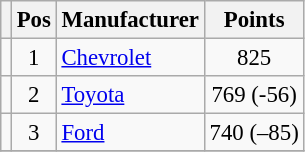<table class="wikitable" style="font-size: 95%;">
<tr>
<th></th>
<th>Pos</th>
<th>Manufacturer</th>
<th>Points</th>
</tr>
<tr>
<td align="left"></td>
<td style="text-align:center;">1</td>
<td><a href='#'>Chevrolet</a></td>
<td style="text-align:center;">825</td>
</tr>
<tr>
<td align="left"></td>
<td style="text-align:center;">2</td>
<td><a href='#'>Toyota</a></td>
<td style="text-align:center;">769 (-56)</td>
</tr>
<tr>
<td align="left"></td>
<td style="text-align:center;">3</td>
<td><a href='#'>Ford</a></td>
<td style="text-align:center;">740 (–85)</td>
</tr>
<tr class="sortbottom">
</tr>
</table>
